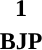<table style="width:100%; text-align:center;">
<tr>
<td style="background:"><strong>1</strong></td>
</tr>
<tr>
<td><span><strong>BJP</strong></span></td>
</tr>
</table>
